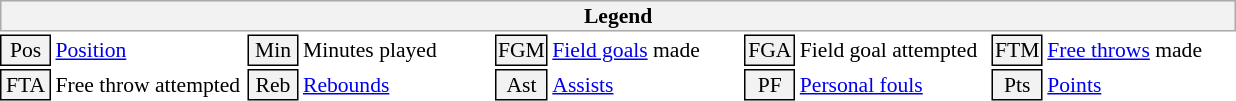<table class="toccolours" style="font-size:90%; white-space:nowrap">
<tr>
<th colspan="10" style="background-color:#F2F2F2; border: 1px solid #AAAAAA">Legend</th>
</tr>
<tr>
<td width="30px" style="text-align:center; background-color:#F2F2F2; border:1px solid black">Pos</td>
<td width="125px"><a href='#'>Position</a></td>
<td width="30px" style="text-align:center; background-color:#F2F2F2; border:1px solid black">Min</td>
<td width="125px">Minutes played</td>
<td width="30px" style="text-align:center; background-color:#F2F2F2; border:1px solid black">FGM</td>
<td width="125px"><a href='#'>Field goals</a> made</td>
<td width="30px" style="text-align:center; background-color:#F2F2F2; border:1px solid black">FGA</td>
<td width="125px">Field goal attempted</td>
<td width="30px" style="text-align:center; background-color:#F2F2F2; border:1px solid black">FTM</td>
<td width="125px"><a href='#'>Free throws</a> made</td>
</tr>
<tr>
<td style="text-align:center; background-color:#F2F2F2; border:1px solid black">FTA</td>
<td>Free throw attempted</td>
<td style="text-align:center; background-color:#F2F2F2; border:1px solid black">Reb</td>
<td><a href='#'>Rebounds</a></td>
<td style="text-align:center; background-color:#F2F2F2; border:1px solid black">Ast</td>
<td><a href='#'>Assists</a></td>
<td style="text-align:center; background-color:#F2F2F2; border:1px solid black">PF</td>
<td><a href='#'>Personal fouls</a></td>
<td style="text-align:center; background-color:#F2F2F2; border:1px solid black">Pts</td>
<td><a href='#'>Points</a></td>
</tr>
</table>
